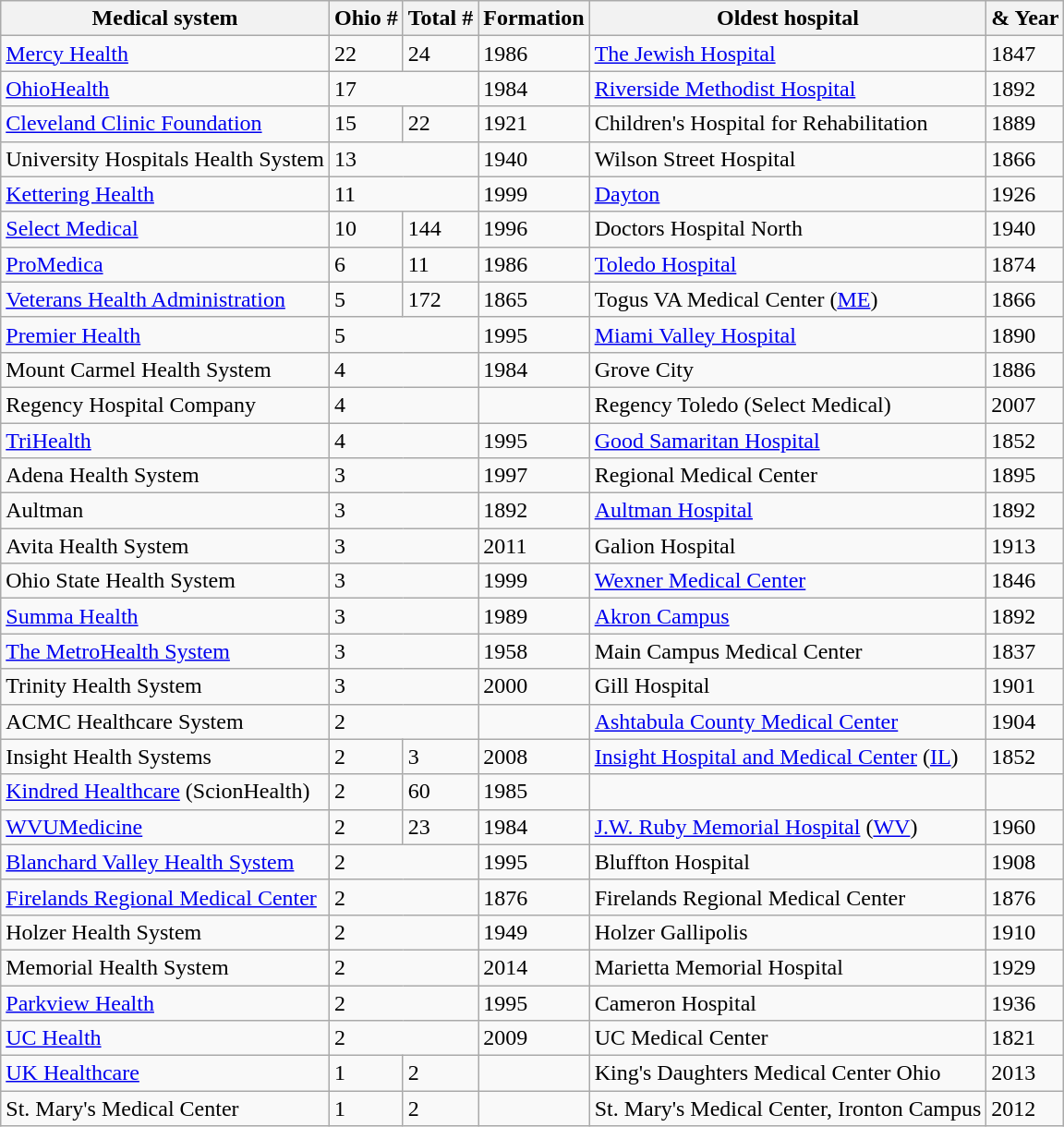<table class="wikitable sortable">
<tr>
<th>Medical system</th>
<th>Ohio #</th>
<th>Total #</th>
<th>Formation</th>
<th>Oldest hospital</th>
<th>& Year</th>
</tr>
<tr>
<td><a href='#'>Mercy Health</a></td>
<td>22</td>
<td>24</td>
<td>1986</td>
<td><a href='#'>The Jewish Hospital</a></td>
<td>1847</td>
</tr>
<tr>
<td><a href='#'>OhioHealth</a></td>
<td colspan="2">17</td>
<td>1984</td>
<td><a href='#'>Riverside Methodist Hospital</a></td>
<td>1892</td>
</tr>
<tr>
<td><a href='#'>Cleveland Clinic Foundation</a></td>
<td>15</td>
<td>22</td>
<td>1921</td>
<td>Children's Hospital for Rehabilitation</td>
<td>1889</td>
</tr>
<tr>
<td>University Hospitals Health System</td>
<td colspan="2">13</td>
<td>1940</td>
<td>Wilson Street Hospital</td>
<td>1866</td>
</tr>
<tr>
<td><a href='#'>Kettering Health</a></td>
<td colspan="2">11</td>
<td>1999</td>
<td><a href='#'>Dayton</a></td>
<td>1926</td>
</tr>
<tr>
<td><a href='#'>Select Medical</a></td>
<td>10</td>
<td>144</td>
<td>1996</td>
<td>Doctors Hospital North</td>
<td>1940</td>
</tr>
<tr>
<td><a href='#'>ProMedica</a></td>
<td>6</td>
<td>11</td>
<td>1986</td>
<td><a href='#'>Toledo Hospital</a></td>
<td>1874</td>
</tr>
<tr>
<td><a href='#'>Veterans Health Administration</a></td>
<td>5</td>
<td>172</td>
<td>1865</td>
<td>Togus VA Medical Center (<a href='#'>ME</a>)</td>
<td>1866</td>
</tr>
<tr>
<td><a href='#'>Premier Health</a></td>
<td colspan="2">5</td>
<td>1995</td>
<td><a href='#'>Miami Valley Hospital</a></td>
<td>1890</td>
</tr>
<tr>
<td>Mount Carmel Health System</td>
<td colspan="2">4</td>
<td>1984</td>
<td>Grove City</td>
<td>1886</td>
</tr>
<tr>
<td>Regency Hospital Company</td>
<td colspan="2">4</td>
<td></td>
<td>Regency Toledo (Select Medical)</td>
<td>2007</td>
</tr>
<tr>
<td><a href='#'>TriHealth</a></td>
<td colspan="2">4</td>
<td>1995</td>
<td><a href='#'>Good Samaritan Hospital</a></td>
<td>1852</td>
</tr>
<tr>
<td>Adena Health System</td>
<td colspan="2">3</td>
<td>1997</td>
<td>Regional Medical Center</td>
<td>1895</td>
</tr>
<tr>
<td>Aultman</td>
<td colspan="2">3</td>
<td>1892</td>
<td><a href='#'>Aultman Hospital</a></td>
<td>1892</td>
</tr>
<tr>
<td>Avita Health System</td>
<td colspan="2">3</td>
<td>2011</td>
<td>Galion Hospital</td>
<td>1913</td>
</tr>
<tr>
<td>Ohio State Health System</td>
<td colspan="2">3</td>
<td>1999</td>
<td><a href='#'>Wexner Medical Center</a></td>
<td>1846</td>
</tr>
<tr>
<td><a href='#'>Summa Health</a></td>
<td colspan="2">3</td>
<td>1989</td>
<td><a href='#'>Akron Campus</a></td>
<td>1892</td>
</tr>
<tr>
<td><a href='#'>The MetroHealth System</a></td>
<td colspan="2">3</td>
<td>1958</td>
<td>Main Campus Medical Center</td>
<td>1837</td>
</tr>
<tr>
<td>Trinity Health System</td>
<td colspan="2">3</td>
<td>2000</td>
<td>Gill Hospital</td>
<td>1901</td>
</tr>
<tr>
<td>ACMC Healthcare System</td>
<td colspan="2">2</td>
<td></td>
<td><a href='#'>Ashtabula County Medical Center</a></td>
<td>1904</td>
</tr>
<tr>
<td>Insight Health Systems</td>
<td>2</td>
<td>3</td>
<td>2008</td>
<td><a href='#'>Insight Hospital and Medical Center</a> (<a href='#'>IL</a>)</td>
<td>1852</td>
</tr>
<tr>
<td><a href='#'>Kindred Healthcare</a> (ScionHealth)</td>
<td>2</td>
<td>60</td>
<td>1985</td>
<td></td>
<td></td>
</tr>
<tr>
<td><a href='#'>WVUMedicine</a></td>
<td>2</td>
<td>23</td>
<td>1984</td>
<td><a href='#'>J.W. Ruby Memorial Hospital</a> (<a href='#'>WV</a>)</td>
<td>1960</td>
</tr>
<tr>
<td><a href='#'>Blanchard Valley Health System</a></td>
<td colspan="2">2</td>
<td>1995</td>
<td>Bluffton Hospital</td>
<td>1908</td>
</tr>
<tr>
<td><a href='#'>Firelands Regional Medical Center</a></td>
<td colspan="2">2</td>
<td>1876</td>
<td>Firelands Regional Medical Center</td>
<td>1876</td>
</tr>
<tr>
<td>Holzer Health System</td>
<td colspan="2">2</td>
<td>1949</td>
<td>Holzer Gallipolis</td>
<td>1910</td>
</tr>
<tr>
<td>Memorial Health System</td>
<td colspan="2">2</td>
<td>2014</td>
<td>Marietta Memorial Hospital</td>
<td>1929</td>
</tr>
<tr>
<td><a href='#'>Parkview Health</a></td>
<td colspan="2">2</td>
<td>1995</td>
<td>Cameron Hospital</td>
<td>1936</td>
</tr>
<tr>
<td><a href='#'>UC Health</a></td>
<td colspan="2">2</td>
<td>2009</td>
<td>UC Medical Center</td>
<td>1821</td>
</tr>
<tr>
<td><a href='#'>UK Healthcare</a></td>
<td>1</td>
<td>2</td>
<td></td>
<td>King's Daughters Medical Center Ohio</td>
<td>2013</td>
</tr>
<tr>
<td>St. Mary's Medical Center</td>
<td>1</td>
<td>2</td>
<td></td>
<td>St. Mary's Medical Center, Ironton Campus</td>
<td>2012</td>
</tr>
</table>
